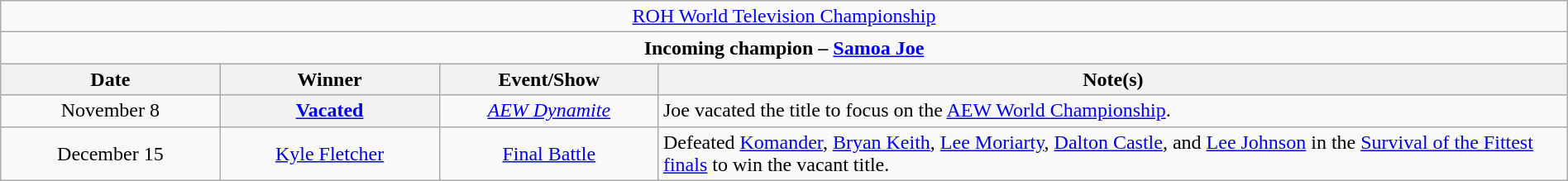<table class="wikitable" style="text-align:center; width:100%;">
<tr>
<td colspan="5" style="text-align: center;"><a href='#'>ROH World Television Championship</a></td>
</tr>
<tr>
<td colspan="5" style="text-align: center;"><strong>Incoming champion – <a href='#'>Samoa Joe</a></strong></td>
</tr>
<tr>
<th width=14%>Date</th>
<th width=14%>Winner</th>
<th width=14%>Event/Show</th>
<th width=58%>Note(s)</th>
</tr>
<tr>
<td>November 8</td>
<th><a href='#'>Vacated</a></th>
<td><em><a href='#'>AEW Dynamite</a></em></td>
<td align=left>Joe vacated the title to focus on the <a href='#'>AEW World Championship</a>.</td>
</tr>
<tr>
<td>December 15</td>
<td><a href='#'>Kyle Fletcher</a></td>
<td><a href='#'>Final Battle</a></td>
<td align=left>Defeated <a href='#'>Komander</a>, <a href='#'>Bryan Keith</a>, <a href='#'>Lee Moriarty</a>, <a href='#'>Dalton Castle</a>, and <a href='#'>Lee Johnson</a> in the <a href='#'>Survival of the Fittest finals</a> to win the vacant title.</td>
</tr>
</table>
